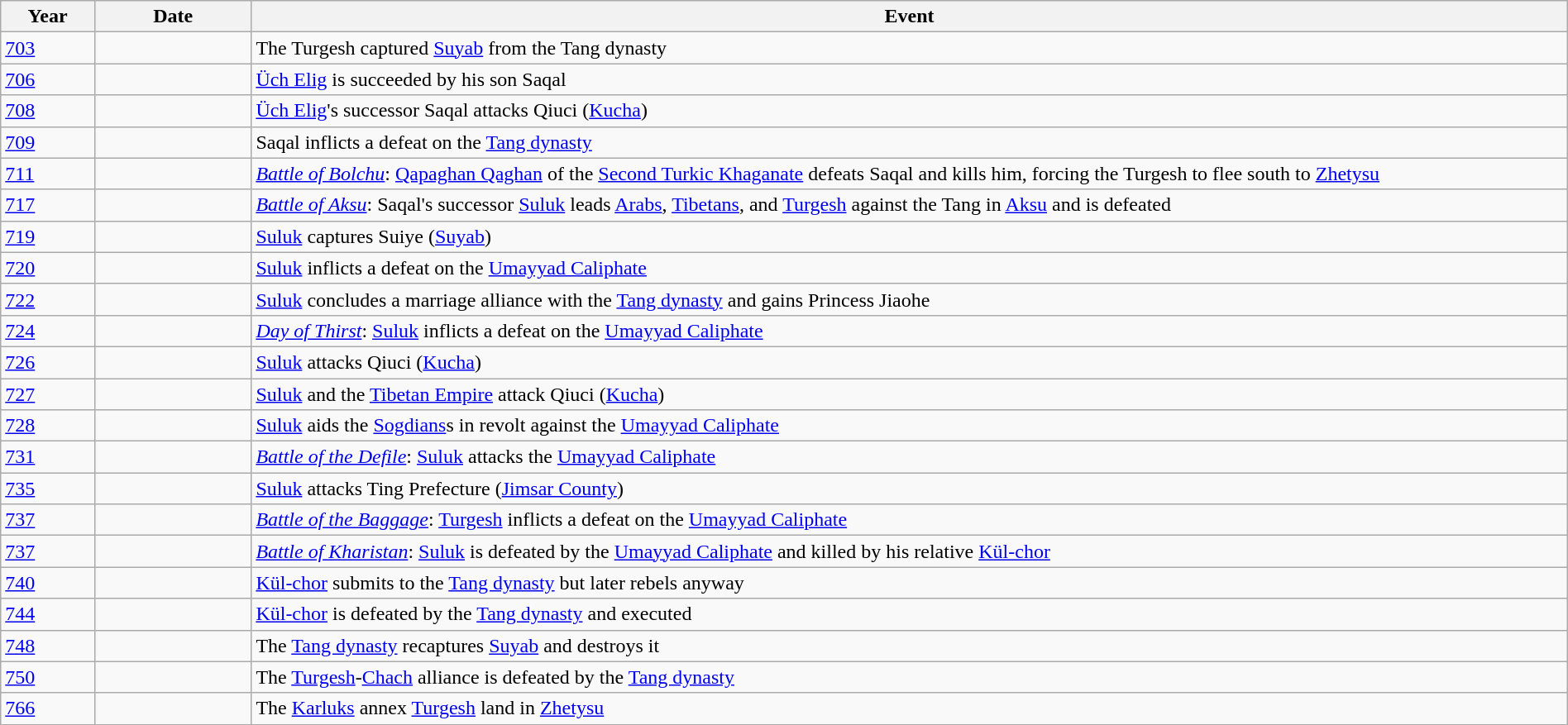<table class="wikitable" width="100%">
<tr>
<th style="width:6%">Year</th>
<th style="width:10%">Date</th>
<th>Event</th>
</tr>
<tr>
<td><a href='#'>703</a></td>
<td></td>
<td>The Turgesh captured <a href='#'>Suyab</a> from the Tang dynasty</td>
</tr>
<tr>
<td><a href='#'>706</a></td>
<td></td>
<td><a href='#'>Üch Elig</a> is succeeded by his son Saqal</td>
</tr>
<tr>
<td><a href='#'>708</a></td>
<td></td>
<td><a href='#'>Üch Elig</a>'s successor Saqal attacks Qiuci (<a href='#'>Kucha</a>)</td>
</tr>
<tr>
<td><a href='#'>709</a></td>
<td></td>
<td>Saqal inflicts a defeat on the <a href='#'>Tang dynasty</a></td>
</tr>
<tr>
<td><a href='#'>711</a></td>
<td></td>
<td><em><a href='#'>Battle of Bolchu</a></em>: <a href='#'>Qapaghan Qaghan</a> of the <a href='#'>Second Turkic Khaganate</a> defeats Saqal and kills him, forcing the Turgesh to flee south to <a href='#'>Zhetysu</a></td>
</tr>
<tr>
<td><a href='#'>717</a></td>
<td></td>
<td><em><a href='#'>Battle of Aksu</a></em>: Saqal's successor <a href='#'>Suluk</a> leads <a href='#'>Arabs</a>, <a href='#'>Tibetans</a>, and <a href='#'>Turgesh</a> against the Tang in <a href='#'>Aksu</a> and is defeated</td>
</tr>
<tr>
<td><a href='#'>719</a></td>
<td></td>
<td><a href='#'>Suluk</a> captures Suiye (<a href='#'>Suyab</a>)</td>
</tr>
<tr>
<td><a href='#'>720</a></td>
<td></td>
<td><a href='#'>Suluk</a> inflicts a defeat on the <a href='#'>Umayyad Caliphate</a></td>
</tr>
<tr>
<td><a href='#'>722</a></td>
<td></td>
<td><a href='#'>Suluk</a> concludes a marriage alliance with the <a href='#'>Tang dynasty</a> and gains Princess Jiaohe</td>
</tr>
<tr>
<td><a href='#'>724</a></td>
<td></td>
<td><em><a href='#'>Day of Thirst</a></em>: <a href='#'>Suluk</a> inflicts a defeat on the <a href='#'>Umayyad Caliphate</a></td>
</tr>
<tr>
<td><a href='#'>726</a></td>
<td></td>
<td><a href='#'>Suluk</a> attacks Qiuci (<a href='#'>Kucha</a>)</td>
</tr>
<tr>
<td><a href='#'>727</a></td>
<td></td>
<td><a href='#'>Suluk</a> and the <a href='#'>Tibetan Empire</a> attack Qiuci (<a href='#'>Kucha</a>)</td>
</tr>
<tr>
<td><a href='#'>728</a></td>
<td></td>
<td><a href='#'>Suluk</a> aids the <a href='#'>Sogdians</a>s in revolt against the <a href='#'>Umayyad Caliphate</a></td>
</tr>
<tr>
<td><a href='#'>731</a></td>
<td></td>
<td><em><a href='#'>Battle of the Defile</a></em>: <a href='#'>Suluk</a> attacks the <a href='#'>Umayyad Caliphate</a></td>
</tr>
<tr>
<td><a href='#'>735</a></td>
<td></td>
<td><a href='#'>Suluk</a> attacks Ting Prefecture (<a href='#'>Jimsar County</a>)</td>
</tr>
<tr>
<td><a href='#'>737</a></td>
<td></td>
<td><em><a href='#'>Battle of the Baggage</a></em>: <a href='#'>Turgesh</a> inflicts a defeat on the <a href='#'>Umayyad Caliphate</a></td>
</tr>
<tr>
<td><a href='#'>737</a></td>
<td></td>
<td><em><a href='#'>Battle of Kharistan</a></em>: <a href='#'>Suluk</a> is defeated by the <a href='#'>Umayyad Caliphate</a> and killed by his relative <a href='#'>Kül-chor</a></td>
</tr>
<tr>
<td><a href='#'>740</a></td>
<td></td>
<td><a href='#'>Kül-chor</a> submits to the <a href='#'>Tang dynasty</a> but later rebels anyway</td>
</tr>
<tr>
<td><a href='#'>744</a></td>
<td></td>
<td><a href='#'>Kül-chor</a> is defeated by the <a href='#'>Tang dynasty</a> and executed</td>
</tr>
<tr>
<td><a href='#'>748</a></td>
<td></td>
<td>The <a href='#'>Tang dynasty</a> recaptures <a href='#'>Suyab</a> and destroys it</td>
</tr>
<tr>
<td><a href='#'>750</a></td>
<td></td>
<td>The <a href='#'>Turgesh</a>-<a href='#'>Chach</a> alliance is defeated by the <a href='#'>Tang dynasty</a></td>
</tr>
<tr>
<td><a href='#'>766</a></td>
<td></td>
<td>The <a href='#'>Karluks</a> annex <a href='#'>Turgesh</a> land in <a href='#'>Zhetysu</a></td>
</tr>
</table>
